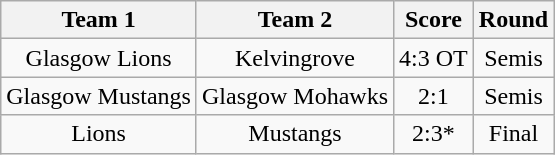<table class="wikitable" style="text-align:center;">
<tr>
<th>Team 1</th>
<th>Team 2</th>
<th>Score</th>
<th>Round</th>
</tr>
<tr>
<td>Glasgow Lions</td>
<td>Kelvingrove</td>
<td>4:3 OT</td>
<td>Semis</td>
</tr>
<tr>
<td>Glasgow Mustangs</td>
<td>Glasgow Mohawks</td>
<td>2:1</td>
<td>Semis</td>
</tr>
<tr>
<td>Lions</td>
<td>Mustangs</td>
<td>2:3*</td>
<td>Final</td>
</tr>
</table>
